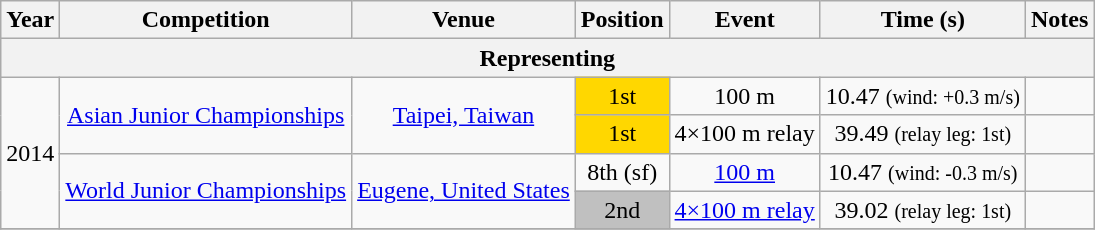<table class="wikitable sortable" style=text-align:center>
<tr>
<th>Year</th>
<th>Competition</th>
<th>Venue</th>
<th>Position</th>
<th>Event</th>
<th>Time (s)</th>
<th>Notes</th>
</tr>
<tr>
<th colspan="7">Representing </th>
</tr>
<tr>
<td rowspan=4>2014</td>
<td rowspan=2><a href='#'>Asian Junior Championships</a></td>
<td rowspan=2><a href='#'>Taipei, Taiwan</a></td>
<td bgcolor="gold">1st</td>
<td>100 m</td>
<td>10.47 <small>(wind: +0.3 m/s)</small></td>
<td></td>
</tr>
<tr>
<td bgcolor="gold">1st</td>
<td>4×100 m relay</td>
<td>39.49 <small>(relay leg: 1st)</small></td>
<td></td>
</tr>
<tr>
<td rowspan=2><a href='#'>World Junior Championships</a></td>
<td rowspan=2><a href='#'>Eugene, United States</a></td>
<td>8th (sf)</td>
<td><a href='#'>100 m</a></td>
<td>10.47 <small>(wind: -0.3 m/s)</small></td>
<td></td>
</tr>
<tr>
<td bgcolor="silver">2nd</td>
<td><a href='#'>4×100 m relay</a></td>
<td>39.02 <small>(relay leg: 1st)</small></td>
<td></td>
</tr>
<tr>
</tr>
</table>
